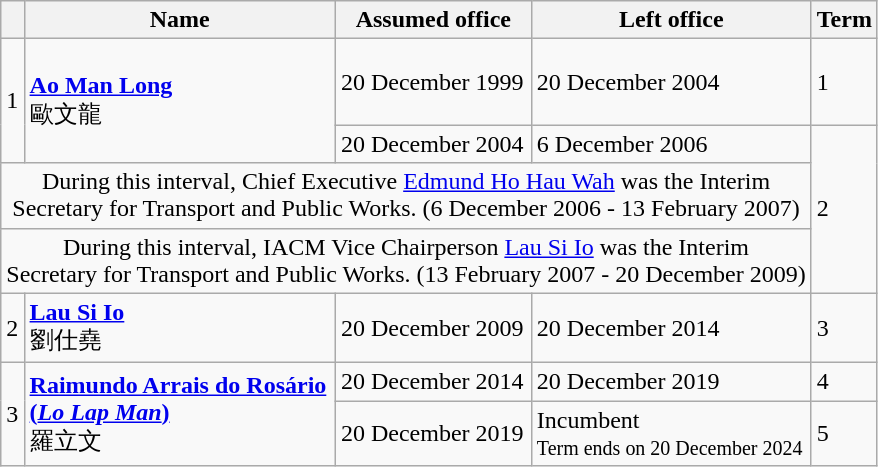<table class="wikitable">
<tr>
<th></th>
<th>Name</th>
<th>Assumed office</th>
<th>Left office</th>
<th>Term</th>
</tr>
<tr>
<td rowspan=2>1</td>
<td rowspan=2><strong><a href='#'>Ao Man Long</a></strong><br>歐文龍</td>
<td height="50">20 December 1999</td>
<td>20 December 2004</td>
<td>1</td>
</tr>
<tr>
<td>20 December 2004</td>
<td>6 December 2006</td>
<td rowspan=3>2</td>
</tr>
<tr>
<td colspan=4 align=center>During this interval, Chief Executive <a href='#'>Edmund Ho Hau Wah</a> was the Interim<br>Secretary for Transport and Public Works. (6 December 2006 - 13 February 2007)</td>
</tr>
<tr>
<td colspan=4 align=center>During this interval, IACM Vice Chairperson <a href='#'>Lau Si Io</a> was the Interim<br>Secretary for Transport and Public Works. (13 February 2007 - 20 December 2009)</td>
</tr>
<tr>
<td>2</td>
<td><strong><a href='#'>Lau Si Io</a></strong><br>劉仕堯</td>
<td>20 December 2009</td>
<td>20 December 2014</td>
<td>3</td>
</tr>
<tr>
<td rowspan = 2>3</td>
<td rowspan = 2><strong><a href='#'>Raimundo Arrais do Rosário<br>(<em>Lo Lap Man</em>)</a></strong><br>羅立文</td>
<td>20 December 2014</td>
<td>20 December 2019</td>
<td>4</td>
</tr>
<tr>
<td>20 December 2019</td>
<td>Incumbent<br><small>Term ends on 20 December 2024</small></td>
<td>5</td>
</tr>
</table>
